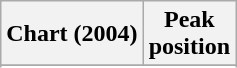<table class="wikitable sortable plainrowheaders" style="text-align:center">
<tr>
<th scope="col">Chart (2004)</th>
<th scope="col">Peak<br>position</th>
</tr>
<tr>
</tr>
<tr>
</tr>
<tr>
</tr>
</table>
